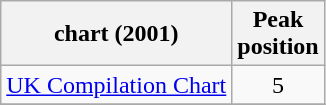<table class="wikitable">
<tr>
<th>chart (2001)</th>
<th>Peak<br>position</th>
</tr>
<tr>
<td align="left"><a href='#'>UK Compilation Chart</a></td>
<td align="center">5</td>
</tr>
<tr>
</tr>
</table>
